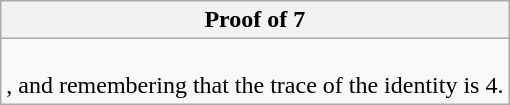<table class="wikitable collapsible collapsed">
<tr>
<th>Proof of 7</th>
</tr>
<tr>
<td><br>, and remembering that the trace of the identity is 4.</td>
</tr>
</table>
